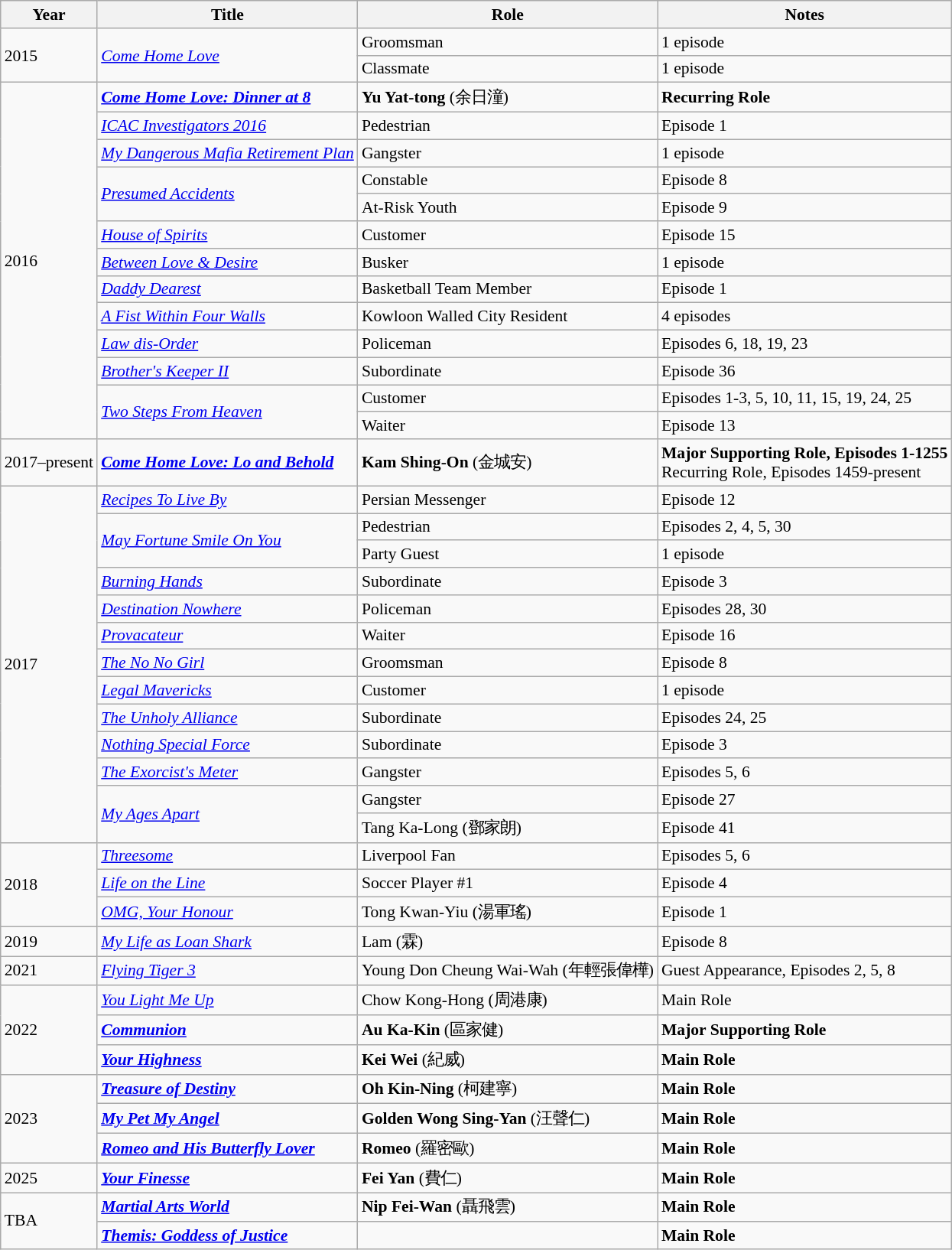<table class="wikitable sortable" style="font-size: 90%;">
<tr>
<th style="text-align:center;">Year</th>
<th>Title</th>
<th>Role</th>
<th>Notes</th>
</tr>
<tr>
<td rowspan=2>2015</td>
<td rowspan=2><em><a href='#'>Come Home Love</a></em></td>
<td>Groomsman</td>
<td>1 episode</td>
</tr>
<tr>
<td>Classmate</td>
<td>1 episode</td>
</tr>
<tr>
<td rowspan=13>2016</td>
<td><strong><em><a href='#'>Come Home Love: Dinner at 8</a></em></strong></td>
<td><strong>Yu Yat-tong</strong> (余日潼)</td>
<td><strong>Recurring Role</strong></td>
</tr>
<tr>
<td><em><a href='#'>ICAC Investigators 2016</a></em></td>
<td>Pedestrian</td>
<td>Episode 1</td>
</tr>
<tr>
<td><em><a href='#'>My Dangerous Mafia Retirement Plan</a></em></td>
<td>Gangster</td>
<td>1 episode</td>
</tr>
<tr>
<td rowspan=2><em><a href='#'>Presumed Accidents</a></em></td>
<td>Constable</td>
<td>Episode 8</td>
</tr>
<tr>
<td>At-Risk Youth</td>
<td>Episode 9</td>
</tr>
<tr>
<td><em><a href='#'>House of Spirits</a></em></td>
<td>Customer</td>
<td>Episode 15</td>
</tr>
<tr>
<td><em><a href='#'>Between Love & Desire</a></em></td>
<td>Busker</td>
<td>1 episode</td>
</tr>
<tr>
<td><em><a href='#'>Daddy Dearest</a></em></td>
<td>Basketball Team Member</td>
<td>Episode 1</td>
</tr>
<tr>
<td><em><a href='#'>A Fist Within Four Walls</a></em></td>
<td>Kowloon Walled City Resident</td>
<td>4 episodes</td>
</tr>
<tr>
<td><em><a href='#'>Law dis-Order</a></em></td>
<td>Policeman</td>
<td>Episodes 6, 18, 19, 23</td>
</tr>
<tr>
<td><em><a href='#'>Brother's Keeper II</a></em></td>
<td>Subordinate</td>
<td>Episode 36</td>
</tr>
<tr>
<td rowspan=2><em><a href='#'>Two Steps From Heaven</a></em></td>
<td>Customer</td>
<td>Episodes 1-3, 5, 10, 11, 15, 19, 24, 25</td>
</tr>
<tr>
<td>Waiter</td>
<td>Episode 13</td>
</tr>
<tr>
<td>2017–present</td>
<td><strong><em><a href='#'>Come Home Love: Lo and Behold</a></em></strong></td>
<td><strong>Kam Shing-On</strong> (金城安)</td>
<td><strong>Major Supporting Role, Episodes 1-1255</strong><br>Recurring Role, Episodes 1459-present</td>
</tr>
<tr>
<td rowspan=13>2017</td>
<td><em><a href='#'>Recipes To Live By</a></em></td>
<td>Persian Messenger</td>
<td>Episode 12</td>
</tr>
<tr>
<td rowspan=2><em><a href='#'>May Fortune Smile On You</a></em></td>
<td>Pedestrian</td>
<td>Episodes 2, 4, 5, 30</td>
</tr>
<tr>
<td>Party Guest</td>
<td>1 episode</td>
</tr>
<tr>
<td><em><a href='#'>Burning Hands</a></em></td>
<td>Subordinate</td>
<td>Episode 3</td>
</tr>
<tr>
<td><em><a href='#'>Destination Nowhere</a></em></td>
<td>Policeman</td>
<td>Episodes 28, 30</td>
</tr>
<tr>
<td><em><a href='#'>Provacateur</a></em></td>
<td>Waiter</td>
<td>Episode 16</td>
</tr>
<tr>
<td><em><a href='#'>The No No Girl</a></em></td>
<td>Groomsman</td>
<td>Episode 8</td>
</tr>
<tr>
<td><em><a href='#'>Legal Mavericks</a></em></td>
<td>Customer</td>
<td>1 episode</td>
</tr>
<tr>
<td><em><a href='#'>The Unholy Alliance</a></em></td>
<td>Subordinate</td>
<td>Episodes 24, 25</td>
</tr>
<tr>
<td><em><a href='#'>Nothing Special Force</a></em></td>
<td>Subordinate</td>
<td>Episode 3</td>
</tr>
<tr>
<td><em><a href='#'>The Exorcist's Meter</a></em></td>
<td>Gangster</td>
<td>Episodes 5, 6</td>
</tr>
<tr>
<td rowspan=2><em><a href='#'>My Ages Apart</a></em></td>
<td>Gangster</td>
<td>Episode 27</td>
</tr>
<tr>
<td>Tang Ka-Long (鄧家朗)</td>
<td>Episode 41</td>
</tr>
<tr>
<td rowspan=3>2018</td>
<td><em><a href='#'>Threesome</a></em></td>
<td>Liverpool Fan</td>
<td>Episodes 5, 6</td>
</tr>
<tr>
<td><em><a href='#'>Life on the Line</a></em></td>
<td>Soccer Player #1</td>
<td>Episode 4</td>
</tr>
<tr>
<td><em><a href='#'>OMG, Your Honour</a></em></td>
<td>Tong Kwan-Yiu (湯軍瑤)</td>
<td>Episode 1</td>
</tr>
<tr>
<td>2019</td>
<td><em><a href='#'>My Life as Loan Shark</a></em></td>
<td>Lam (霖)</td>
<td>Episode 8</td>
</tr>
<tr>
<td>2021</td>
<td><em><a href='#'>Flying Tiger 3</a></em></td>
<td>Young Don Cheung Wai-Wah (年輕張偉樺)</td>
<td>Guest Appearance, Episodes 2, 5, 8</td>
</tr>
<tr>
<td rowspan=3>2022</td>
<td><em><a href='#'>You Light Me Up</a></em></td>
<td>Chow Kong-Hong (周港康)</td>
<td>Main Role</td>
</tr>
<tr>
<td><strong><em><a href='#'>Communion</a></em></strong></td>
<td><strong>Au Ka-Kin</strong> (區家健)</td>
<td><strong>Major Supporting Role</strong></td>
</tr>
<tr>
<td><strong><em><a href='#'>Your Highness</a></em></strong></td>
<td><strong>Kei Wei</strong> (紀威)</td>
<td><strong>Main Role</strong></td>
</tr>
<tr>
<td rowspan=3>2023</td>
<td><strong><em><a href='#'>Treasure of Destiny</a></em></strong></td>
<td><strong>Oh Kin-Ning</strong> (柯建寧)</td>
<td><strong>Main Role</strong></td>
</tr>
<tr>
<td><strong><em><a href='#'>My Pet My Angel</a></em></strong></td>
<td><strong>Golden Wong Sing-Yan</strong> (汪聲仁)</td>
<td><strong>Main Role</strong></td>
</tr>
<tr>
<td><strong><em><a href='#'>Romeo and His Butterfly Lover</a></em></strong></td>
<td><strong>Romeo</strong> (羅密歐)</td>
<td><strong>Main Role</strong></td>
</tr>
<tr>
<td>2025</td>
<td><strong><em><a href='#'>Your Finesse</a></em></strong></td>
<td><strong>Fei Yan</strong> (費仁)</td>
<td><strong>Main Role</strong></td>
</tr>
<tr>
<td rowspan=2>TBA</td>
<td><strong><em><a href='#'>Martial Arts World</a></em></strong></td>
<td><strong>Nip Fei-Wan</strong> (聶飛雲)</td>
<td><strong>Main Role</strong></td>
</tr>
<tr>
<td><strong><em><a href='#'>Themis: Goddess of Justice</a></em></strong></td>
<td></td>
<td><strong>Main Role</strong></td>
</tr>
</table>
